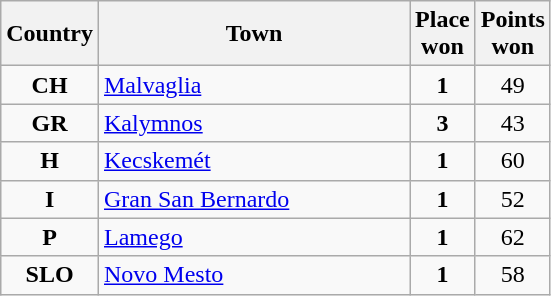<table class="wikitable" style="text-align;">
<tr>
<th width="25">Country</th>
<th width="200">Town</th>
<th width="25">Place won</th>
<th width="25">Points won</th>
</tr>
<tr>
<td align="center"><strong>CH</strong></td>
<td align="left"><a href='#'>Malvaglia</a></td>
<td align="center"><strong>1</strong></td>
<td align="center">49</td>
</tr>
<tr>
<td align="center"><strong>GR</strong></td>
<td align="left"><a href='#'>Kalymnos</a></td>
<td align="center"><strong>3</strong></td>
<td align="center">43</td>
</tr>
<tr>
<td align="center"><strong>H</strong></td>
<td align="left"><a href='#'>Kecskemét</a></td>
<td align="center"><strong>1</strong></td>
<td align="center">60</td>
</tr>
<tr>
<td align="center"><strong>I</strong></td>
<td align="left"><a href='#'>Gran San Bernardo</a></td>
<td align="center"><strong>1</strong></td>
<td align="center">52</td>
</tr>
<tr>
<td align="center"><strong>P</strong></td>
<td align="left"><a href='#'>Lamego</a></td>
<td align="center"><strong>1</strong></td>
<td align="center">62</td>
</tr>
<tr>
<td align="center"><strong>SLO</strong></td>
<td align="left"><a href='#'>Novo Mesto</a></td>
<td align="center"><strong>1</strong></td>
<td align="center">58</td>
</tr>
</table>
